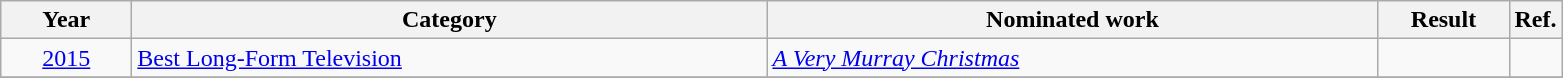<table class=wikitable>
<tr>
<th scope="col" style="width:5em;">Year</th>
<th scope="col" style="width:26em;">Category</th>
<th scope="col" style="width:25em;">Nominated work</th>
<th scope="col" style="width:5em;">Result</th>
<th>Ref.</th>
</tr>
<tr>
<td style="text-align:center;"><a href='#'>2015</a></td>
<td><a href='#'>Best Long-Form Television</a></td>
<td><em><a href='#'>A Very Murray Christmas</a></em></td>
<td></td>
<td></td>
</tr>
<tr>
</tr>
</table>
